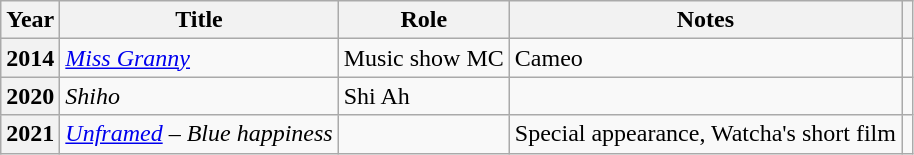<table class="wikitable plainrowheaders">
<tr>
<th scope="col">Year</th>
<th scope="col">Title</th>
<th scope="col">Role</th>
<th scope="col">Notes</th>
<th scope="col"></th>
</tr>
<tr>
<th scope="row">2014</th>
<td><em><a href='#'>Miss Granny</a></em></td>
<td>Music show MC</td>
<td>Cameo</td>
<td style="text-align:center"></td>
</tr>
<tr>
<th scope="row">2020</th>
<td><em>Shiho</em></td>
<td>Shi Ah</td>
<td></td>
<td style="text-align:center"></td>
</tr>
<tr>
<th scope="row">2021</th>
<td><em><a href='#'>Unframed</a> – Blue happiness</em></td>
<td></td>
<td>Special appearance, Watcha's short film</td>
<td style="text-align:center"></td>
</tr>
</table>
